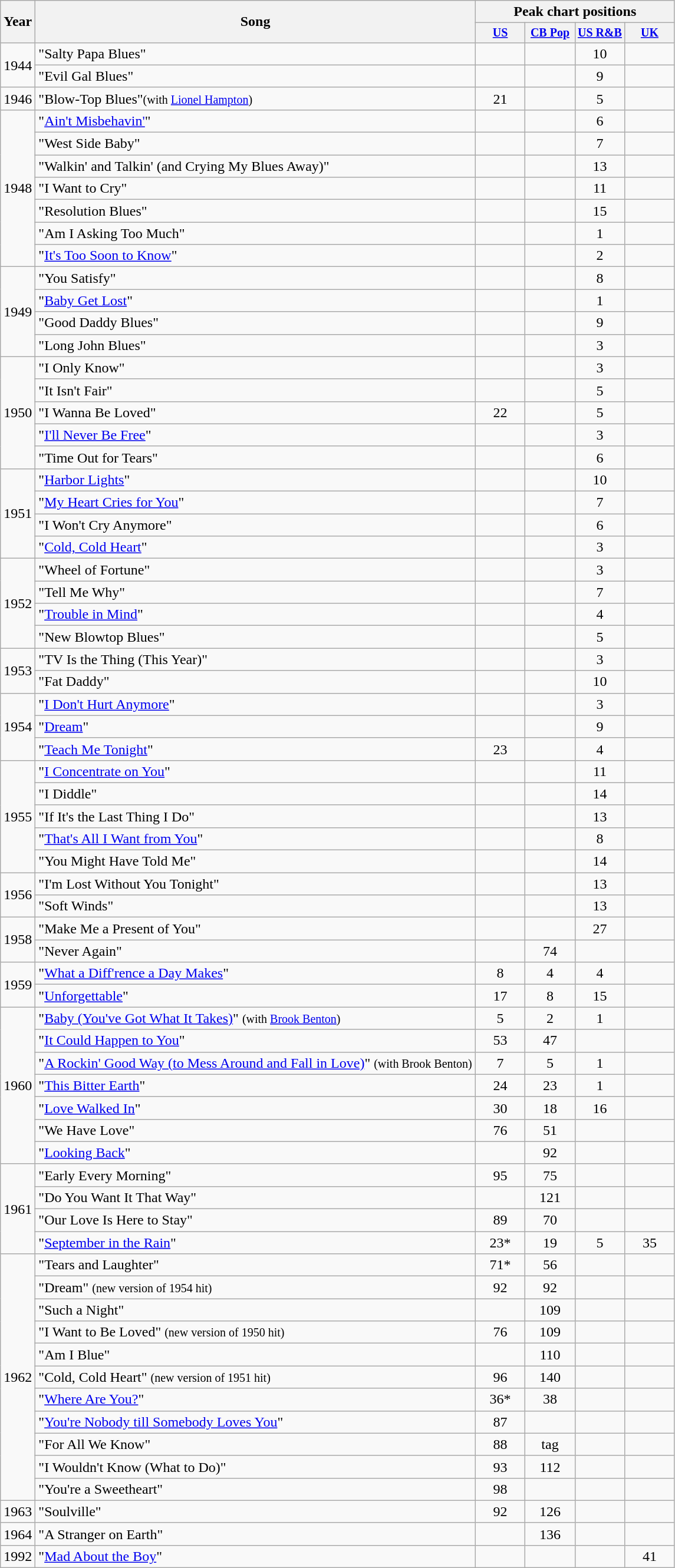<table class="wikitable" style="text-align:center;">
<tr>
<th rowspan="2">Year</th>
<th rowspan="2">Song</th>
<th colspan="4">Peak chart positions</th>
</tr>
<tr style="font-size:smaller;">
<th style="width:50px;"><a href='#'>US</a></th>
<th style="width:50px;"><a href='#'>CB Pop</a></th>
<th style="width:50px;"><a href='#'>US R&B</a></th>
<th style="width:50px;"><a href='#'>UK</a></th>
</tr>
<tr>
<td rowspan="2">1944</td>
<td style="text-align:left;">"Salty Papa Blues"</td>
<td></td>
<td></td>
<td>10</td>
<td></td>
</tr>
<tr>
<td style="text-align:left;">"Evil Gal Blues"</td>
<td></td>
<td></td>
<td>9</td>
<td></td>
</tr>
<tr>
<td rowspan="1">1946</td>
<td style="text-align:left;">"Blow-Top Blues"<small>(with <a href='#'>Lionel Hampton</a>)</small></td>
<td>21</td>
<td></td>
<td>5</td>
<td></td>
</tr>
<tr>
<td rowspan="7">1948</td>
<td style="text-align:left;">"<a href='#'>Ain't Misbehavin'</a>"</td>
<td></td>
<td></td>
<td>6</td>
<td></td>
</tr>
<tr>
<td style="text-align:left;">"West Side Baby"</td>
<td></td>
<td></td>
<td>7</td>
<td></td>
</tr>
<tr>
<td style="text-align:left;">"Walkin' and Talkin' (and Crying My Blues Away)"</td>
<td></td>
<td></td>
<td>13</td>
<td></td>
</tr>
<tr>
<td style="text-align:left;">"I Want to Cry"</td>
<td></td>
<td></td>
<td>11</td>
<td></td>
</tr>
<tr>
<td style="text-align:left;">"Resolution Blues"</td>
<td></td>
<td></td>
<td>15</td>
<td></td>
</tr>
<tr>
<td style="text-align:left;">"Am I Asking Too Much"</td>
<td></td>
<td></td>
<td>1</td>
<td></td>
</tr>
<tr>
<td style="text-align:left;">"<a href='#'>It's Too Soon to Know</a>"</td>
<td></td>
<td></td>
<td>2</td>
<td></td>
</tr>
<tr>
<td rowspan="4">1949</td>
<td style="text-align:left;">"You Satisfy"</td>
<td></td>
<td></td>
<td>8</td>
<td></td>
</tr>
<tr>
<td style="text-align:left;">"<a href='#'>Baby Get Lost</a>"</td>
<td></td>
<td></td>
<td>1</td>
<td></td>
</tr>
<tr>
<td style="text-align:left;">"Good Daddy Blues"</td>
<td></td>
<td></td>
<td>9</td>
<td></td>
</tr>
<tr>
<td style="text-align:left;">"Long John Blues"</td>
<td></td>
<td></td>
<td>3</td>
<td></td>
</tr>
<tr>
<td rowspan="5">1950</td>
<td style="text-align:left;">"I Only Know"</td>
<td></td>
<td></td>
<td>3</td>
<td></td>
</tr>
<tr>
<td style="text-align:left;">"It Isn't Fair"</td>
<td></td>
<td></td>
<td>5</td>
<td></td>
</tr>
<tr>
<td style="text-align:left;">"I Wanna Be Loved"</td>
<td>22</td>
<td></td>
<td>5</td>
<td></td>
</tr>
<tr>
<td style="text-align:left;">"<a href='#'>I'll Never Be Free</a>"</td>
<td></td>
<td></td>
<td>3</td>
<td></td>
</tr>
<tr>
<td style="text-align:left;">"Time Out for Tears"</td>
<td></td>
<td></td>
<td>6</td>
<td></td>
</tr>
<tr>
<td rowspan="4">1951</td>
<td style="text-align:left;">"<a href='#'>Harbor Lights</a>"</td>
<td></td>
<td></td>
<td>10</td>
<td></td>
</tr>
<tr>
<td style="text-align:left;">"<a href='#'>My Heart Cries for You</a>"</td>
<td></td>
<td></td>
<td>7</td>
<td></td>
</tr>
<tr>
<td style="text-align:left;">"I Won't Cry Anymore"</td>
<td></td>
<td></td>
<td>6</td>
<td></td>
</tr>
<tr>
<td style="text-align:left;">"<a href='#'>Cold, Cold Heart</a>"</td>
<td></td>
<td></td>
<td>3</td>
<td></td>
</tr>
<tr>
<td rowspan="4">1952</td>
<td style="text-align:left;">"Wheel of Fortune"</td>
<td></td>
<td></td>
<td>3</td>
<td></td>
</tr>
<tr>
<td style="text-align:left;">"Tell Me Why"</td>
<td></td>
<td></td>
<td>7</td>
<td></td>
</tr>
<tr>
<td style="text-align:left;">"<a href='#'>Trouble in Mind</a>"</td>
<td></td>
<td></td>
<td>4</td>
<td></td>
</tr>
<tr>
<td style="text-align:left;">"New Blowtop Blues"</td>
<td></td>
<td></td>
<td>5</td>
<td></td>
</tr>
<tr>
<td rowspan="2">1953</td>
<td style="text-align:left;">"TV Is the Thing (This Year)"</td>
<td></td>
<td></td>
<td>3</td>
<td></td>
</tr>
<tr>
<td style="text-align:left;">"Fat Daddy"</td>
<td></td>
<td></td>
<td>10</td>
<td></td>
</tr>
<tr>
<td rowspan="3">1954</td>
<td style="text-align:left;">"<a href='#'>I Don't Hurt Anymore</a>"</td>
<td></td>
<td></td>
<td>3</td>
<td></td>
</tr>
<tr>
<td style="text-align:left;">"<a href='#'>Dream</a>"</td>
<td></td>
<td></td>
<td>9</td>
<td></td>
</tr>
<tr>
<td style="text-align:left;">"<a href='#'>Teach Me Tonight</a>"</td>
<td>23</td>
<td></td>
<td>4</td>
<td></td>
</tr>
<tr>
<td rowspan="5">1955</td>
<td style="text-align:left;">"<a href='#'>I Concentrate on You</a>"</td>
<td></td>
<td></td>
<td>11</td>
<td></td>
</tr>
<tr>
<td style="text-align:left;">"I Diddle"</td>
<td></td>
<td></td>
<td>14</td>
<td></td>
</tr>
<tr>
<td style="text-align:left;">"If It's the Last Thing I Do"</td>
<td></td>
<td></td>
<td>13</td>
<td></td>
</tr>
<tr>
<td style="text-align:left;">"<a href='#'>That's All I Want from You</a>"</td>
<td></td>
<td></td>
<td>8</td>
<td></td>
</tr>
<tr>
<td style="text-align:left;">"You Might Have Told Me"</td>
<td></td>
<td></td>
<td>14</td>
<td></td>
</tr>
<tr>
<td rowspan="2">1956</td>
<td style="text-align:left;">"I'm Lost Without You Tonight"</td>
<td></td>
<td></td>
<td>13</td>
<td></td>
</tr>
<tr>
<td style="text-align:left;">"Soft Winds"</td>
<td></td>
<td></td>
<td>13</td>
<td></td>
</tr>
<tr>
<td rowspan="2">1958</td>
<td style="text-align:left;">"Make Me a Present of You"</td>
<td></td>
<td></td>
<td>27</td>
<td></td>
</tr>
<tr>
<td style="text-align:left;">"Never Again"</td>
<td></td>
<td>74</td>
<td></td>
<td></td>
</tr>
<tr>
<td rowspan="2">1959</td>
<td style="text-align:left;">"<a href='#'>What a Diff'rence a Day Makes</a>"</td>
<td>8</td>
<td>4</td>
<td>4</td>
<td></td>
</tr>
<tr>
<td style="text-align:left;">"<a href='#'>Unforgettable</a>"</td>
<td>17</td>
<td>8</td>
<td>15</td>
<td></td>
</tr>
<tr>
<td rowspan="7">1960</td>
<td style="text-align:left;">"<a href='#'>Baby (You've Got What It Takes)</a>" <small>(with <a href='#'>Brook Benton</a>)</small></td>
<td>5</td>
<td>2</td>
<td>1</td>
<td></td>
</tr>
<tr>
<td style="text-align:left;">"<a href='#'>It Could Happen to You</a>"</td>
<td>53</td>
<td>47</td>
<td></td>
<td></td>
</tr>
<tr>
<td style="text-align:left;">"<a href='#'>A Rockin' Good Way (to Mess Around and Fall in Love)</a>" <small>(with Brook Benton)</small></td>
<td>7</td>
<td>5</td>
<td>1</td>
<td></td>
</tr>
<tr>
<td style="text-align:left;">"<a href='#'>This Bitter Earth</a>"</td>
<td>24</td>
<td>23</td>
<td>1</td>
<td></td>
</tr>
<tr>
<td style="text-align:left;">"<a href='#'>Love Walked In</a>"</td>
<td>30</td>
<td>18</td>
<td>16</td>
<td></td>
</tr>
<tr>
<td style="text-align:left;">"We Have Love"</td>
<td>76</td>
<td>51</td>
<td></td>
<td></td>
</tr>
<tr>
<td style="text-align:left;">"<a href='#'>Looking Back</a>"</td>
<td></td>
<td>92</td>
<td></td>
<td></td>
</tr>
<tr>
<td rowspan="4">1961</td>
<td style="text-align:left;">"Early Every Morning"</td>
<td>95</td>
<td>75</td>
<td></td>
<td></td>
</tr>
<tr>
<td style="text-align:left;">"Do You Want It That Way"</td>
<td></td>
<td>121</td>
<td></td>
<td></td>
</tr>
<tr>
<td style="text-align:left;">"Our Love Is Here to Stay"</td>
<td>89</td>
<td>70</td>
<td></td>
<td></td>
</tr>
<tr>
<td style="text-align:left;">"<a href='#'>September in the Rain</a>"</td>
<td>23*</td>
<td>19</td>
<td>5</td>
<td>35</td>
</tr>
<tr>
<td rowspan="11">1962</td>
<td style="text-align:left;">"Tears and Laughter"</td>
<td>71*</td>
<td>56</td>
<td></td>
<td></td>
</tr>
<tr>
<td style="text-align:left;">"Dream" <small>(new version of 1954 hit)</small></td>
<td>92</td>
<td>92</td>
<td></td>
<td></td>
</tr>
<tr>
<td style="text-align:left;">"Such a Night"</td>
<td></td>
<td>109</td>
<td></td>
<td></td>
</tr>
<tr>
<td style="text-align:left;">"I Want to Be Loved" <small>(new version of 1950 hit)</small></td>
<td>76</td>
<td>109</td>
<td></td>
<td></td>
</tr>
<tr>
<td style="text-align:left;">"Am I Blue"</td>
<td></td>
<td>110</td>
<td></td>
<td></td>
</tr>
<tr>
<td style="text-align:left;">"Cold, Cold Heart" <small>(new version of 1951 hit)</small></td>
<td>96</td>
<td>140</td>
<td></td>
<td></td>
</tr>
<tr>
<td style="text-align:left;">"<a href='#'>Where Are You?</a>"</td>
<td>36*</td>
<td>38</td>
<td></td>
<td></td>
</tr>
<tr>
<td style="text-align:left;">"<a href='#'>You're Nobody till Somebody Loves You</a>"</td>
<td>87</td>
<td></td>
<td></td>
<td></td>
</tr>
<tr>
<td style="text-align:left;">"For All We Know"</td>
<td>88</td>
<td>tag</td>
<td></td>
<td></td>
</tr>
<tr>
<td style="text-align:left;">"I Wouldn't Know (What to Do)"</td>
<td>93</td>
<td>112</td>
<td></td>
<td></td>
</tr>
<tr>
<td style="text-align:left;">"You're a Sweetheart"</td>
<td>98</td>
<td></td>
<td></td>
<td></td>
</tr>
<tr>
<td>1963</td>
<td style="text-align:left;">"Soulville"</td>
<td>92</td>
<td>126</td>
<td></td>
<td></td>
</tr>
<tr>
<td>1964</td>
<td style="text-align:left;">"A Stranger on Earth"</td>
<td></td>
<td>136</td>
<td></td>
<td></td>
</tr>
<tr>
<td>1992</td>
<td style="text-align:left;">"<a href='#'>Mad About the Boy</a>"</td>
<td></td>
<td></td>
<td></td>
<td>41</td>
</tr>
</table>
